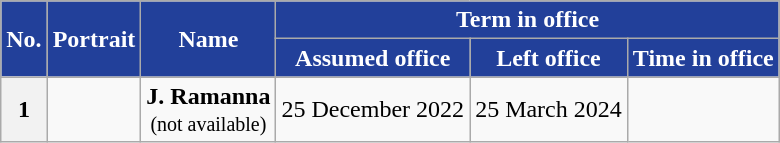<table class="wikitable sortable" style="text-align:center;">
<tr>
<th rowspan=2 style="background-color:#22409A;color:white">No.</th>
<th rowspan=2 style="background-color:#22409A;color:white">Portrait</th>
<th rowspan=2 style="background-color:#22409A;color:white">Name<br></th>
<th colspan=3 style="background-color:#22409A;color:white">Term in office</th>
</tr>
<tr>
<th style="background-color:#22409A;color:white">Assumed office</th>
<th style="background-color:#22409A;color:white">Left office</th>
<th style="background-color:#22409A;color:white">Time in office</th>
</tr>
<tr>
<th>1</th>
<td></td>
<td><strong>J. Ramanna</strong><br><small>(not available)</small></td>
<td>25 December 2022</td>
<td>25 March 2024</td>
<td></td>
</tr>
</table>
